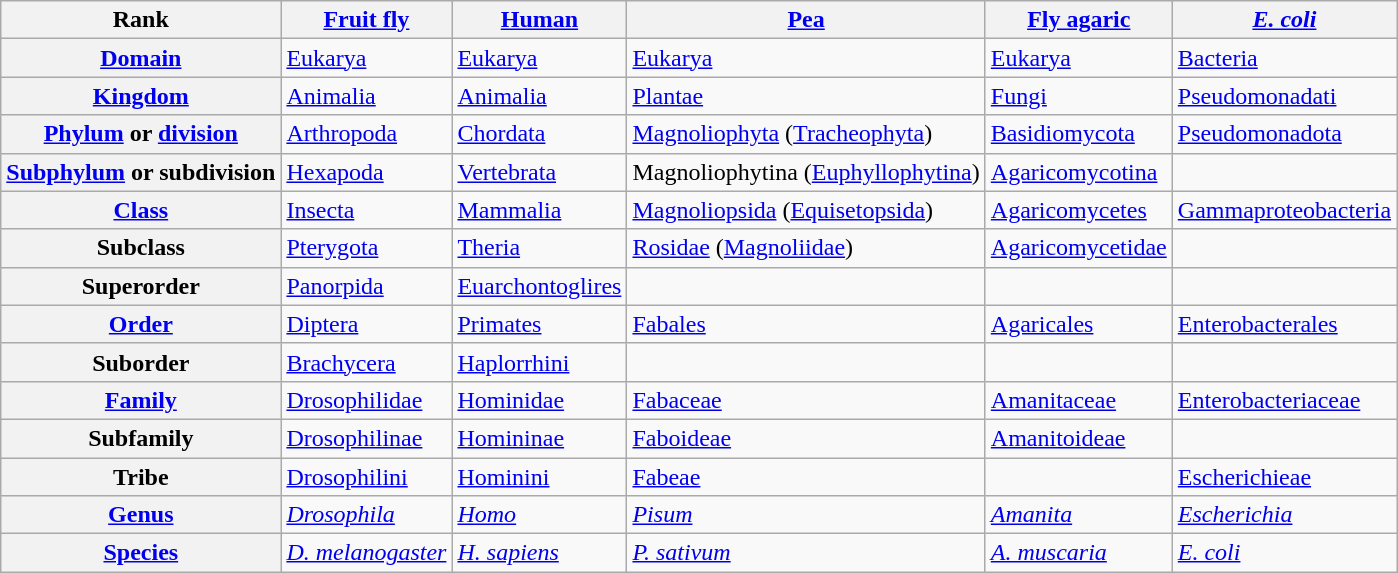<table class="wikitable plainrowheaders">
<tr>
<th scope="col">Rank</th>
<th scope="col"><a href='#'>Fruit fly</a></th>
<th scope="col"><a href='#'>Human</a></th>
<th scope="col"><a href='#'>Pea</a></th>
<th scope="col"><a href='#'>Fly agaric</a></th>
<th scope="col"><em><a href='#'>E. coli</a></em></th>
</tr>
<tr>
<th scope="row"><strong><a href='#'>Domain</a></strong></th>
<td><a href='#'>Eukarya</a></td>
<td><a href='#'>Eukarya</a></td>
<td><a href='#'>Eukarya</a></td>
<td><a href='#'>Eukarya</a></td>
<td><a href='#'>Bacteria</a></td>
</tr>
<tr>
<th scope="row"><strong><a href='#'>Kingdom</a></strong></th>
<td><a href='#'>Animalia</a></td>
<td><a href='#'>Animalia</a></td>
<td><a href='#'>Plantae</a></td>
<td><a href='#'>Fungi</a></td>
<td><a href='#'>Pseudomonadati</a></td>
</tr>
<tr>
<th scope="row"><strong><a href='#'>Phylum</a></strong> or <strong><a href='#'>division</a></strong></th>
<td><a href='#'>Arthropoda</a></td>
<td><a href='#'>Chordata</a></td>
<td><a href='#'>Magnoliophyta</a> (<a href='#'>Tracheophyta</a>)</td>
<td><a href='#'>Basidiomycota</a></td>
<td><a href='#'>Pseudomonadota</a></td>
</tr>
<tr>
<th scope="row"><a href='#'>Subphylum</a> or subdivision</th>
<td><a href='#'>Hexapoda</a></td>
<td><a href='#'>Vertebrata</a></td>
<td>Magnoliophytina (<a href='#'>Euphyllophytina</a>)</td>
<td><a href='#'>Agaricomycotina</a></td>
<td></td>
</tr>
<tr>
<th scope="row"><strong><a href='#'>Class</a></strong></th>
<td><a href='#'>Insecta</a></td>
<td><a href='#'>Mammalia</a></td>
<td><a href='#'>Magnoliopsida</a> (<a href='#'>Equisetopsida</a>)</td>
<td><a href='#'>Agaricomycetes</a></td>
<td><a href='#'>Gammaproteobacteria</a></td>
</tr>
<tr>
<th scope="row">Subclass</th>
<td><a href='#'>Pterygota</a></td>
<td><a href='#'>Theria</a></td>
<td><a href='#'>Rosidae</a> (<a href='#'>Magnoliidae</a>)</td>
<td><a href='#'>Agaricomycetidae</a></td>
<td></td>
</tr>
<tr>
<th scope="row">Superorder</th>
<td><a href='#'>Panorpida</a></td>
<td><a href='#'>Euarchontoglires</a></td>
<td></td>
<td></td>
<td></td>
</tr>
<tr>
<th scope="row"><strong><a href='#'>Order</a></strong></th>
<td><a href='#'>Diptera</a></td>
<td><a href='#'>Primates</a></td>
<td><a href='#'>Fabales</a></td>
<td><a href='#'>Agaricales</a></td>
<td><a href='#'>Enterobacterales</a></td>
</tr>
<tr>
<th scope="row">Suborder</th>
<td><a href='#'>Brachycera</a></td>
<td><a href='#'>Haplorrhini</a></td>
<td></td>
<td></td>
<td></td>
</tr>
<tr>
<th scope="row"><strong><a href='#'>Family</a></strong></th>
<td><a href='#'>Drosophilidae</a></td>
<td><a href='#'>Hominidae</a></td>
<td><a href='#'>Fabaceae</a></td>
<td><a href='#'>Amanitaceae</a></td>
<td><a href='#'>Enterobacteriaceae</a></td>
</tr>
<tr>
<th scope="row">Subfamily</th>
<td><a href='#'>Drosophilinae</a></td>
<td><a href='#'>Homininae</a></td>
<td><a href='#'>Faboideae</a></td>
<td><a href='#'>Amanitoideae</a></td>
<td></td>
</tr>
<tr>
<th scope="row">Tribe</th>
<td><a href='#'>Drosophilini</a></td>
<td><a href='#'>Hominini</a></td>
<td><a href='#'>Fabeae</a></td>
<td></td>
<td><a href='#'>Escherichieae</a></td>
</tr>
<tr>
<th scope="row"><strong><a href='#'>Genus</a></strong></th>
<td><em><a href='#'>Drosophila</a></em></td>
<td><em><a href='#'>Homo</a></em></td>
<td><em><a href='#'>Pisum</a></em></td>
<td><em><a href='#'>Amanita</a></em></td>
<td><em><a href='#'>Escherichia</a></em></td>
</tr>
<tr>
<th scope="row"><strong><a href='#'>Species</a></strong></th>
<td><em><a href='#'>D. melanogaster</a></em></td>
<td><em><a href='#'>H. sapiens</a></em></td>
<td><em><a href='#'>P. sativum</a></em></td>
<td><em><a href='#'>A. muscaria</a></em></td>
<td><em><a href='#'>E. coli</a></em></td>
</tr>
</table>
